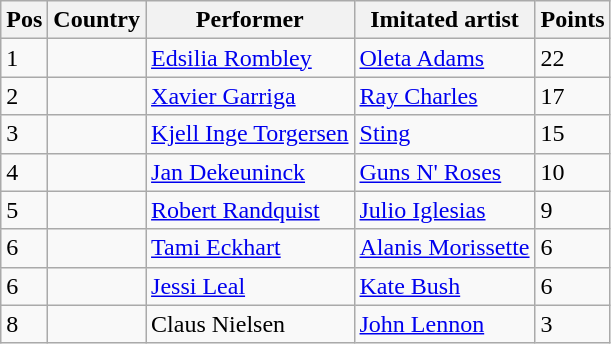<table class="wikitable">
<tr>
<th>Pos</th>
<th>Country</th>
<th>Performer</th>
<th>Imitated artist</th>
<th>Points</th>
</tr>
<tr>
<td>1</td>
<td></td>
<td><a href='#'>Edsilia Rombley</a></td>
<td><a href='#'>Oleta Adams</a></td>
<td>22</td>
</tr>
<tr>
<td>2</td>
<td></td>
<td><a href='#'>Xavier Garriga</a></td>
<td><a href='#'>Ray Charles</a></td>
<td>17</td>
</tr>
<tr>
<td>3</td>
<td></td>
<td><a href='#'>Kjell Inge Torgersen</a></td>
<td><a href='#'>Sting</a></td>
<td>15</td>
</tr>
<tr>
<td>4</td>
<td></td>
<td><a href='#'>Jan Dekeuninck</a></td>
<td><a href='#'>Guns N' Roses</a></td>
<td>10</td>
</tr>
<tr>
<td>5</td>
<td></td>
<td><a href='#'>Robert Randquist</a></td>
<td><a href='#'>Julio Iglesias</a></td>
<td>9</td>
</tr>
<tr>
<td>6</td>
<td></td>
<td><a href='#'>Tami Eckhart</a></td>
<td><a href='#'>Alanis Morissette</a></td>
<td>6</td>
</tr>
<tr>
<td>6</td>
<td></td>
<td><a href='#'>Jessi Leal</a></td>
<td><a href='#'>Kate Bush</a></td>
<td>6</td>
</tr>
<tr>
<td>8</td>
<td></td>
<td>Claus Nielsen</td>
<td><a href='#'>John Lennon</a></td>
<td>3</td>
</tr>
</table>
